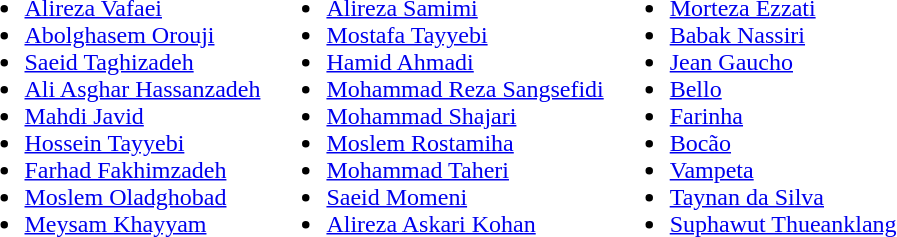<table>
<tr style="vertical-align: top;">
<td><br><ul><li> <a href='#'>Alireza Vafaei</a></li><li> <a href='#'>Abolghasem Orouji</a></li><li> <a href='#'>Saeid Taghizadeh</a></li><li> <a href='#'>Ali Asghar Hassanzadeh</a></li><li> <a href='#'>Mahdi Javid</a></li><li> <a href='#'>Hossein Tayyebi</a></li><li> <a href='#'>Farhad Fakhimzadeh</a></li><li> <a href='#'>Moslem Oladghobad</a></li><li> <a href='#'>Meysam Khayyam</a></li></ul></td>
<td><br><ul><li> <a href='#'>Alireza Samimi</a></li><li> <a href='#'>Mostafa Tayyebi</a></li><li> <a href='#'>Hamid Ahmadi</a></li><li> <a href='#'>Mohammad Reza Sangsefidi</a></li><li> <a href='#'>Mohammad Shajari</a></li><li> <a href='#'>Moslem Rostamiha</a></li><li> <a href='#'>Mohammad Taheri</a></li><li> <a href='#'>Saeid Momeni</a></li><li> <a href='#'>Alireza Askari Kohan</a></li></ul></td>
<td><br><ul><li> <a href='#'>Morteza Ezzati</a></li><li> <a href='#'>Babak Nassiri</a></li><li> <a href='#'>Jean Gaucho</a></li><li> <a href='#'>Bello</a></li><li> <a href='#'>Farinha</a></li><li> <a href='#'>Bocão</a></li><li> <a href='#'>Vampeta</a></li><li> <a href='#'>Taynan da Silva</a></li><li> <a href='#'>Suphawut Thueanklang</a></li></ul></td>
</tr>
</table>
